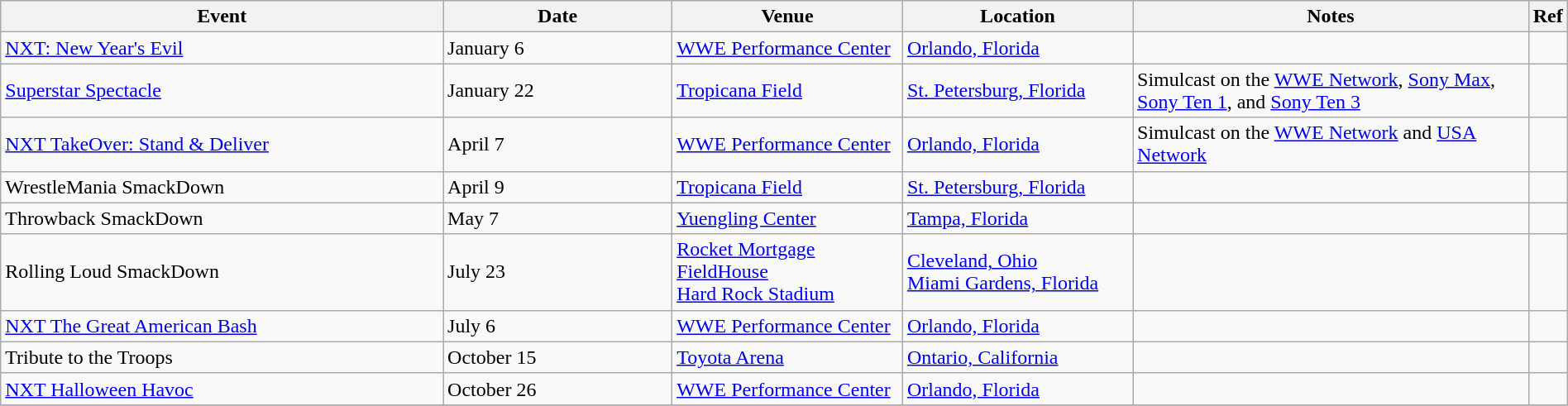<table class="wikitable plainrowheaders sortable" style="width:100%;">
<tr>
<th style="width:29%;">Event</th>
<th style="width:15%;">Date</th>
<th style="width:15%;">Venue</th>
<th style="width:15%;">Location</th>
<th style="width:99%;">Notes</th>
<th style="width:99%;">Ref</th>
</tr>
<tr>
<td><a href='#'>NXT: New Year's Evil</a></td>
<td>January 6</td>
<td><a href='#'>WWE Performance Center</a></td>
<td><a href='#'>Orlando, Florida</a></td>
<td></td>
<td></td>
</tr>
<tr>
<td><a href='#'>Superstar Spectacle</a></td>
<td>January 22<br></td>
<td><a href='#'>Tropicana Field</a></td>
<td><a href='#'>St. Petersburg, Florida</a></td>
<td>Simulcast on the <a href='#'>WWE Network</a>, <a href='#'>Sony Max</a>, <a href='#'>Sony Ten 1</a>, and <a href='#'>Sony Ten 3</a></td>
<td></td>
</tr>
<tr>
<td><a href='#'>NXT TakeOver: Stand & Deliver</a></td>
<td>April 7</td>
<td><a href='#'>WWE Performance Center</a></td>
<td><a href='#'>Orlando, Florida</a></td>
<td>Simulcast on the <a href='#'>WWE Network</a> and <a href='#'>USA Network</a></td>
<td></td>
</tr>
<tr>
<td>WrestleMania SmackDown</td>
<td>April 9</td>
<td><a href='#'>Tropicana Field</a></td>
<td><a href='#'>St. Petersburg, Florida</a></td>
<td></td>
<td></td>
</tr>
<tr>
<td>Throwback SmackDown</td>
<td>May 7</td>
<td><a href='#'>Yuengling Center</a></td>
<td><a href='#'>Tampa, Florida</a></td>
<td></td>
<td></td>
</tr>
<tr>
<td>Rolling Loud SmackDown</td>
<td>July 23</td>
<td><a href='#'>Rocket Mortgage FieldHouse</a><br><a href='#'>Hard Rock Stadium</a></td>
<td><a href='#'>Cleveland, Ohio</a><br><a href='#'>Miami Gardens, Florida</a></td>
<td></td>
<td></td>
</tr>
<tr>
<td><a href='#'>NXT The Great American Bash</a></td>
<td>July 6</td>
<td><a href='#'>WWE Performance Center</a></td>
<td><a href='#'>Orlando, Florida</a></td>
<td></td>
<td></td>
</tr>
<tr>
<td>Tribute to the Troops</td>
<td>October 15<br></td>
<td><a href='#'>Toyota Arena</a></td>
<td><a href='#'>Ontario, California</a></td>
<td></td>
<td></td>
</tr>
<tr>
<td><a href='#'>NXT Halloween Havoc</a></td>
<td>October 26</td>
<td><a href='#'>WWE Performance Center</a></td>
<td><a href='#'>Orlando, Florida</a></td>
<td></td>
<td></td>
</tr>
<tr>
</tr>
</table>
